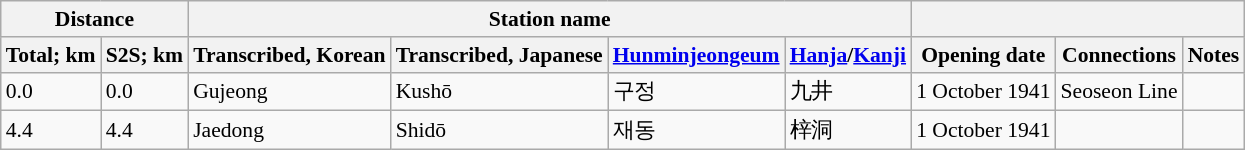<table class="wikitable" style="font-size:90%;">
<tr>
<th colspan="2">Distance</th>
<th colspan="4">Station name</th>
<th colspan="3"></th>
</tr>
<tr>
<th>Total; km</th>
<th>S2S; km</th>
<th>Transcribed, Korean</th>
<th>Transcribed, Japanese</th>
<th><a href='#'>Hunminjeongeum</a></th>
<th><a href='#'>Hanja</a>/<a href='#'>Kanji</a></th>
<th>Opening date</th>
<th>Connections</th>
<th>Notes</th>
</tr>
<tr>
<td>0.0</td>
<td>0.0</td>
<td>Gujeong</td>
<td>Kushō</td>
<td>구정</td>
<td>九井</td>
<td>1 October 1941</td>
<td>Seoseon Line</td>
<td></td>
</tr>
<tr>
<td>4.4</td>
<td>4.4</td>
<td>Jaedong</td>
<td>Shidō</td>
<td>재동</td>
<td>梓洞</td>
<td>1 October 1941</td>
<td></td>
<td></td>
</tr>
</table>
